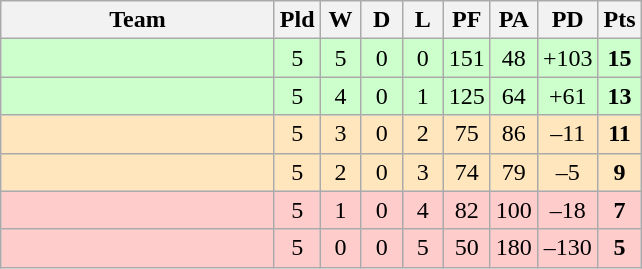<table class="wikitable" style="text-align:center;">
<tr>
<th width=175>Team</th>
<th width=20 abbr="Played">Pld</th>
<th width=20 abbr="Won">W</th>
<th width=20 abbr="Drawn">D</th>
<th width=20 abbr="Lost">L</th>
<th width=20 abbr="Points for">PF</th>
<th width=20 abbr="Points against">PA</th>
<th width=25 abbr="Points difference">PD</th>
<th width=20 abbr="Points">Pts</th>
</tr>
<tr style="background:#ccffcc">
<td align=left></td>
<td>5</td>
<td>5</td>
<td>0</td>
<td>0</td>
<td>151</td>
<td>48</td>
<td>+103</td>
<td><strong>15</strong></td>
</tr>
<tr style="background:#ccffcc">
<td align=left></td>
<td>5</td>
<td>4</td>
<td>0</td>
<td>1</td>
<td>125</td>
<td>64</td>
<td>+61</td>
<td><strong>13</strong></td>
</tr>
<tr style="background:#ffe6bd">
<td align=left></td>
<td>5</td>
<td>3</td>
<td>0</td>
<td>2</td>
<td>75</td>
<td>86</td>
<td>–11</td>
<td><strong>11</strong></td>
</tr>
<tr style="background:#ffe6bd">
<td align=left></td>
<td>5</td>
<td>2</td>
<td>0</td>
<td>3</td>
<td>74</td>
<td>79</td>
<td>–5</td>
<td><strong>9</strong></td>
</tr>
<tr style="background:#fcc">
<td align=left></td>
<td>5</td>
<td>1</td>
<td>0</td>
<td>4</td>
<td>82</td>
<td>100</td>
<td>–18</td>
<td><strong>7</strong></td>
</tr>
<tr style="background:#fcc">
<td align=left></td>
<td>5</td>
<td>0</td>
<td>0</td>
<td>5</td>
<td>50</td>
<td>180</td>
<td>–130</td>
<td><strong>5</strong></td>
</tr>
</table>
